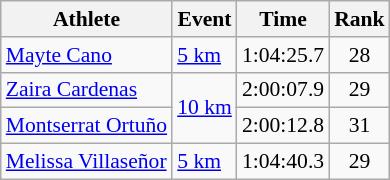<table class="wikitable" style="font-size:90%;">
<tr>
<th>Athlete</th>
<th>Event</th>
<th>Time</th>
<th>Rank</th>
</tr>
<tr align=center>
<td align=left><a href='#'>Mayte Cano</a></td>
<td align=left><a href='#'>5 km</a></td>
<td>1:04:25.7</td>
<td>28</td>
</tr>
<tr align=center>
<td align=left><a href='#'>Zaira Cardenas</a></td>
<td align=left rowspan=2><a href='#'>10 km</a></td>
<td>2:00:07.9</td>
<td>29</td>
</tr>
<tr align=center>
<td align=left><a href='#'>Montserrat Ortuño</a></td>
<td>2:00:12.8</td>
<td>31</td>
</tr>
<tr align=center>
<td align=left><a href='#'>Melissa Villaseñor</a></td>
<td align=left><a href='#'>5 km</a></td>
<td>1:04:40.3</td>
<td>29</td>
</tr>
</table>
